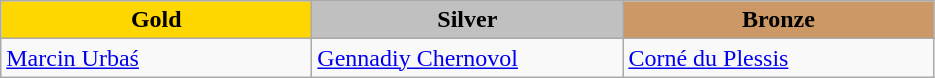<table class="wikitable" style="text-align:left">
<tr align="center">
<td width=200 bgcolor=gold><strong>Gold</strong></td>
<td width=200 bgcolor=silver><strong>Silver</strong></td>
<td width=200 bgcolor=CC9966><strong>Bronze</strong></td>
</tr>
<tr>
<td><a href='#'>Marcin Urbaś</a><br><em></em></td>
<td><a href='#'>Gennadiy Chernovol</a><br><em></em></td>
<td><a href='#'>Corné du Plessis</a><br><em></em></td>
</tr>
</table>
